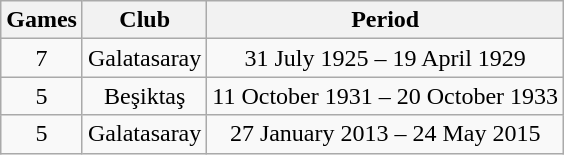<table class="wikitable" style="text-align:center">
<tr>
<th>Games</th>
<th>Club</th>
<th>Period</th>
</tr>
<tr>
<td>7</td>
<td>Galatasaray</td>
<td>31 July 1925 – 19 April 1929</td>
</tr>
<tr>
<td>5</td>
<td>Beşiktaş</td>
<td>11 October 1931 – 20 October 1933</td>
</tr>
<tr>
<td>5</td>
<td>Galatasaray</td>
<td>27 January 2013 – 24 May 2015</td>
</tr>
</table>
